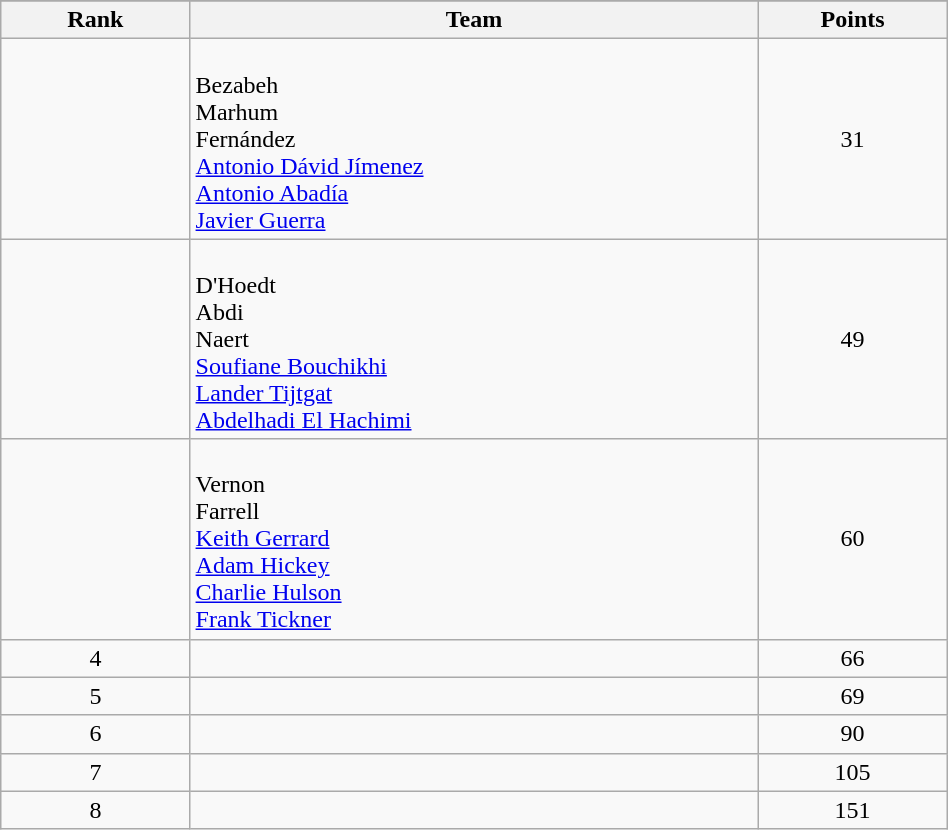<table class="wikitable" style="text-align:center;" width="50%">
<tr>
</tr>
<tr>
<th width=10%>Rank</th>
<th width=30%>Team</th>
<th width=10%>Points</th>
</tr>
<tr>
<td></td>
<td align="left"><br>Bezabeh<br>Marhum<br>Fernández<br><a href='#'>Antonio Dávid Jímenez</a><br><a href='#'>Antonio Abadía</a><br><a href='#'>Javier Guerra</a></td>
<td>31</td>
</tr>
<tr>
<td></td>
<td align="left"><br>D'Hoedt<br>Abdi<br>Naert<br><a href='#'>Soufiane Bouchikhi</a><br><a href='#'>Lander Tijtgat</a><br><a href='#'>Abdelhadi El Hachimi</a></td>
<td>49</td>
</tr>
<tr>
<td></td>
<td align="left"><br>Vernon<br>Farrell<br><a href='#'>Keith Gerrard</a><br><a href='#'>Adam Hickey</a><br><a href='#'>Charlie Hulson</a><br><a href='#'>Frank Tickner</a></td>
<td>60</td>
</tr>
<tr>
<td>4</td>
<td align="left"></td>
<td>66</td>
</tr>
<tr>
<td>5</td>
<td align="left"></td>
<td>69</td>
</tr>
<tr>
<td>6</td>
<td align="left"></td>
<td>90</td>
</tr>
<tr>
<td>7</td>
<td align="left"></td>
<td>105</td>
</tr>
<tr>
<td>8</td>
<td align="left"></td>
<td>151</td>
</tr>
</table>
